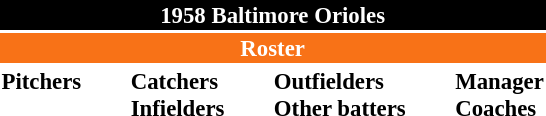<table class="toccolours" style="font-size: 95%;">
<tr>
<th colspan="10" style="background-color: black; color: white; text-align: center;">1958 Baltimore Orioles</th>
</tr>
<tr>
<td colspan="10" style="background-color: #F87217; color: white; text-align: center;"><strong>Roster</strong></td>
</tr>
<tr>
<td valign="top"><strong>Pitchers</strong><br>












</td>
<td width="25px"></td>
<td valign="top"><strong>Catchers</strong><br>


<strong>Infielders</strong>









</td>
<td width="25px"></td>
<td valign="top"><strong>Outfielders</strong><br>









<strong>Other batters</strong>
</td>
<td width="25px"></td>
<td valign="top"><strong>Manager</strong><br>
<strong>Coaches</strong>




</td>
</tr>
<tr>
</tr>
</table>
